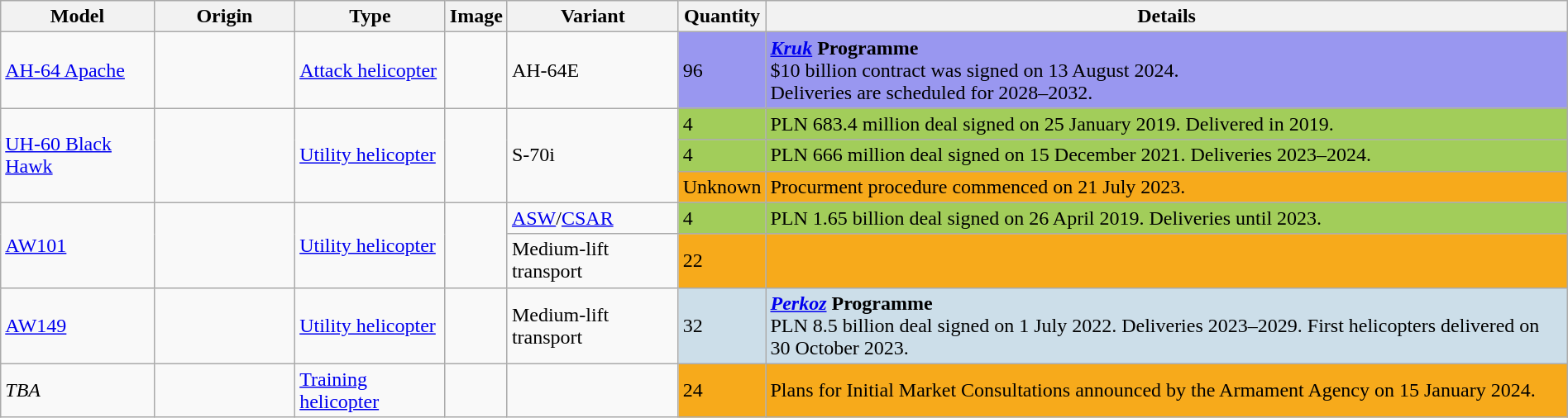<table class="wikitable" width="100%">
<tr>
<th>Model</th>
<th width="9%">Origin</th>
<th>Type</th>
<th>Image</th>
<th>Variant</th>
<th>Quantity</th>
<th>Details</th>
</tr>
<tr>
<td><a href='#'>AH-64 Apache</a></td>
<td></td>
<td><a href='#'>Attack helicopter</a></td>
<td></td>
<td>AH-64E</td>
<td style="background:#9997f0">96</td>
<td style="background:#9997f0"><strong><a href='#'><em>Kruk</em></a> Programme</strong><br>$10 billion contract was signed on 13 August 2024.<br>Deliveries are scheduled for 2028–2032.</td>
</tr>
<tr>
<td rowspan=3><a href='#'>UH-60 Black Hawk</a></td>
<td rowspan=3></td>
<td rowspan=3><a href='#'>Utility helicopter</a></td>
<td rowspan=3></td>
<td rowspan=3>S-70i</td>
<td style="background:#a2cd5a">4</td>
<td style="background:#a2cd5a">PLN 683.4 million deal signed on 25 January 2019. Delivered in 2019.</td>
</tr>
<tr>
<td style="background:#a2cd5a">4</td>
<td style="background:#a2cd5a">PLN 666 million deal signed on 15 December 2021. Deliveries 2023–2024.</td>
</tr>
<tr>
<td style="background:#f7aa1b">Unknown</td>
<td style="background:#f7aa1b">Procurment procedure commenced on 21 July 2023.</td>
</tr>
<tr>
<td rowspan=2><a href='#'>AW101</a></td>
<td rowspan=2><br></td>
<td rowspan=2><a href='#'>Utility helicopter</a></td>
<td rowspan=2></td>
<td><a href='#'>ASW</a>/<a href='#'>CSAR</a></td>
<td style="background:#a2cd5a">4</td>
<td style="background:#a2cd5a">PLN 1.65 billion deal signed on 26 April 2019. Deliveries until 2023.</td>
</tr>
<tr>
<td>Medium-lift transport</td>
<td style="background:#f7aa1b">22</td>
<td style="background:#f7aa1b"></td>
</tr>
<tr>
<td><a href='#'>AW149</a></td>
<td><br></td>
<td><a href='#'>Utility helicopter</a></td>
<td></td>
<td>Medium-lift transport</td>
<td style="background:#ccdee9">32</td>
<td style="background:#ccdee9"><strong><a href='#'><em>Perkoz</em></a> Programme</strong><br>PLN 8.5 billion deal signed on 1 July 2022. Deliveries 2023–2029. First helicopters delivered on 30 October 2023.</td>
</tr>
<tr>
<td><em>TBA</em></td>
<td></td>
<td><a href='#'>Training helicopter</a></td>
<td></td>
<td></td>
<td style="background:#f7aa1b">24</td>
<td style="background:#f7aa1b">Plans for Initial Market Consultations announced by the Armament Agency on 15 January 2024.</td>
</tr>
</table>
